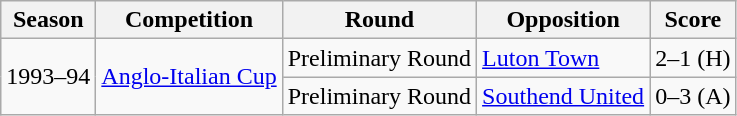<table class="wikitable">
<tr>
<th>Season</th>
<th>Competition</th>
<th>Round</th>
<th>Opposition</th>
<th>Score</th>
</tr>
<tr>
<td rowspan="2">1993–94</td>
<td rowspan="2"><a href='#'>Anglo-Italian Cup</a></td>
<td>Preliminary Round</td>
<td> <a href='#'>Luton Town</a></td>
<td>2–1 (H)</td>
</tr>
<tr>
<td>Preliminary Round</td>
<td> <a href='#'>Southend United</a></td>
<td>0–3 (A)</td>
</tr>
</table>
